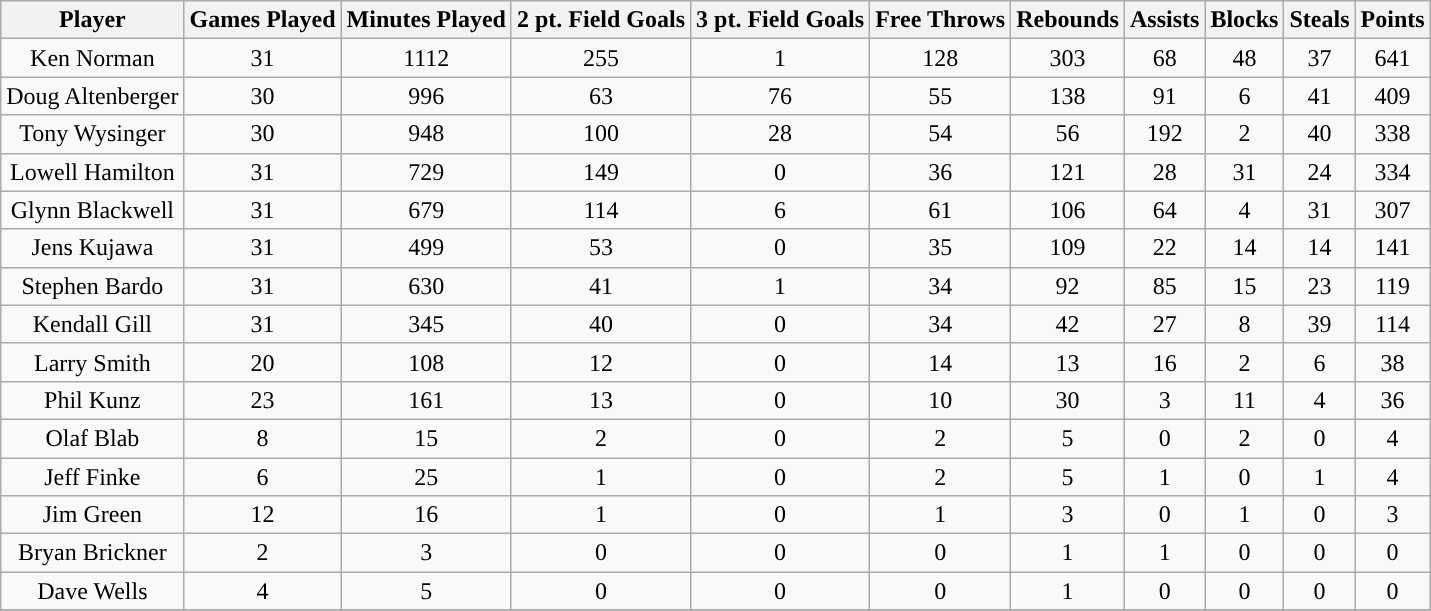<table class="wikitable sortable" style="text-align:center">
<tr>
<th>Player</th>
<th>Games Played</th>
<th>Minutes Played</th>
<th>2 pt. Field Goals</th>
<th>3 pt. Field Goals</th>
<th>Free Throws</th>
<th>Rebounds</th>
<th>Assists</th>
<th>Blocks</th>
<th>Steals</th>
<th>Points</th>
</tr>
<tr align="center" bgcolor="">
<td>Ken Norman</td>
<td>31</td>
<td>1112</td>
<td>255</td>
<td>1</td>
<td>128</td>
<td>303</td>
<td>68</td>
<td>48</td>
<td>37</td>
<td>641</td>
</tr>
<tr align="center" bgcolor="">
<td>Doug Altenberger</td>
<td>30</td>
<td>996</td>
<td>63</td>
<td>76</td>
<td>55</td>
<td>138</td>
<td>91</td>
<td>6</td>
<td>41</td>
<td>409</td>
</tr>
<tr align="center" bgcolor="">
<td>Tony Wysinger</td>
<td>30</td>
<td>948</td>
<td>100</td>
<td>28</td>
<td>54</td>
<td>56</td>
<td>192</td>
<td>2</td>
<td>40</td>
<td>338</td>
</tr>
<tr align="center" bgcolor="">
<td>Lowell Hamilton</td>
<td>31</td>
<td>729</td>
<td>149</td>
<td>0</td>
<td>36</td>
<td>121</td>
<td>28</td>
<td>31</td>
<td>24</td>
<td>334</td>
</tr>
<tr align="center" bgcolor="">
<td>Glynn Blackwell</td>
<td>31</td>
<td>679</td>
<td>114</td>
<td>6</td>
<td>61</td>
<td>106</td>
<td>64</td>
<td>4</td>
<td>31</td>
<td>307</td>
</tr>
<tr align="center" bgcolor="">
<td>Jens Kujawa</td>
<td>31</td>
<td>499</td>
<td>53</td>
<td>0</td>
<td>35</td>
<td>109</td>
<td>22</td>
<td>14</td>
<td>14</td>
<td>141</td>
</tr>
<tr align="center" bgcolor="">
<td>Stephen Bardo</td>
<td>31</td>
<td>630</td>
<td>41</td>
<td>1</td>
<td>34</td>
<td>92</td>
<td>85</td>
<td>15</td>
<td>23</td>
<td>119</td>
</tr>
<tr align="center" bgcolor="">
<td>Kendall Gill</td>
<td>31</td>
<td>345</td>
<td>40</td>
<td>0</td>
<td>34</td>
<td>42</td>
<td>27</td>
<td>8</td>
<td>39</td>
<td>114</td>
</tr>
<tr align="center" bgcolor="">
<td>Larry Smith</td>
<td>20</td>
<td>108</td>
<td>12</td>
<td>0</td>
<td>14</td>
<td>13</td>
<td>16</td>
<td>2</td>
<td>6</td>
<td>38</td>
</tr>
<tr align="center" bgcolor="">
<td>Phil Kunz</td>
<td>23</td>
<td>161</td>
<td>13</td>
<td>0</td>
<td>10</td>
<td>30</td>
<td>3</td>
<td>11</td>
<td>4</td>
<td>36</td>
</tr>
<tr align="center" bgcolor="">
<td>Olaf Blab</td>
<td>8</td>
<td>15</td>
<td>2</td>
<td>0</td>
<td>2</td>
<td>5</td>
<td>0</td>
<td>2</td>
<td>0</td>
<td>4</td>
</tr>
<tr align="center" bgcolor="">
<td>Jeff Finke</td>
<td>6</td>
<td>25</td>
<td>1</td>
<td>0</td>
<td>2</td>
<td>5</td>
<td>1</td>
<td>0</td>
<td>1</td>
<td>4</td>
</tr>
<tr align="center" bgcolor="">
<td>Jim Green</td>
<td>12</td>
<td>16</td>
<td>1</td>
<td>0</td>
<td>1</td>
<td>3</td>
<td>0</td>
<td>1</td>
<td>0</td>
<td>3</td>
</tr>
<tr align="center" bgcolor="">
<td>Bryan Brickner</td>
<td>2</td>
<td>3</td>
<td>0</td>
<td>0</td>
<td>0</td>
<td>1</td>
<td>1</td>
<td>0</td>
<td>0</td>
<td>0</td>
</tr>
<tr align="center" bgcolor="">
<td>Dave Wells</td>
<td>4</td>
<td>5</td>
<td>0</td>
<td>0</td>
<td>0</td>
<td>1</td>
<td>0</td>
<td>0</td>
<td>0</td>
<td>0</td>
</tr>
<tr align="center" bgcolor="">
</tr>
</table>
